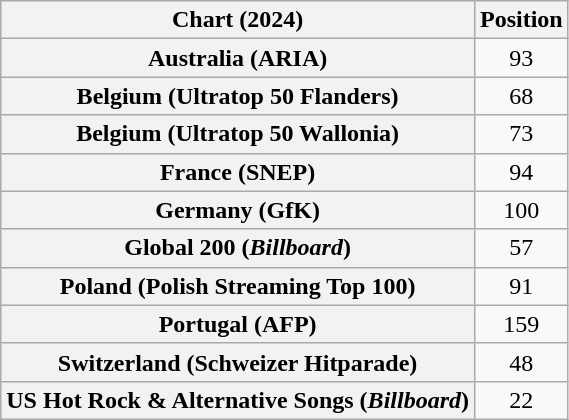<table class="wikitable sortable plainrowheaders" style="text-align:center">
<tr>
<th scope="col">Chart (2024)</th>
<th scope="col">Position</th>
</tr>
<tr>
<th scope="row">Australia (ARIA)</th>
<td>93</td>
</tr>
<tr>
<th scope="row">Belgium (Ultratop 50 Flanders)</th>
<td>68</td>
</tr>
<tr>
<th scope="row">Belgium (Ultratop 50 Wallonia)</th>
<td>73</td>
</tr>
<tr>
<th scope="row">France (SNEP)</th>
<td>94</td>
</tr>
<tr>
<th scope="row">Germany (GfK)</th>
<td>100</td>
</tr>
<tr>
<th scope="row">Global 200 (<em>Billboard</em>)</th>
<td>57</td>
</tr>
<tr>
<th scope="row">Poland (Polish Streaming Top 100)</th>
<td>91</td>
</tr>
<tr>
<th scope="row">Portugal (AFP)</th>
<td>159</td>
</tr>
<tr>
<th scope="row">Switzerland (Schweizer Hitparade)</th>
<td>48</td>
</tr>
<tr>
<th scope="row">US Hot Rock & Alternative Songs (<em>Billboard</em>)</th>
<td>22</td>
</tr>
</table>
